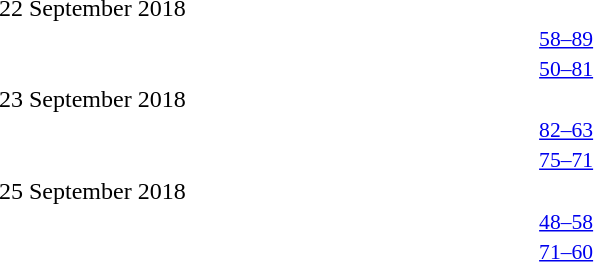<table style="width:100%;" cellspacing="1">
<tr>
<th width=25%></th>
<th width=2%></th>
<th width=6%></th>
<th width=2%></th>
<th width=25%></th>
</tr>
<tr>
<td>22 September 2018</td>
</tr>
<tr style=font-size:90%>
<td align=right></td>
<td></td>
<td align=center><a href='#'>58–89</a></td>
<td></td>
<td></td>
<td></td>
</tr>
<tr style=font-size:90%>
<td align=right></td>
<td></td>
<td align=center><a href='#'>50–81</a></td>
<td></td>
<td></td>
<td></td>
</tr>
<tr>
<td>23 September 2018</td>
</tr>
<tr style=font-size:90%>
<td align=right></td>
<td></td>
<td align=center><a href='#'>82–63</a></td>
<td></td>
<td></td>
<td></td>
</tr>
<tr style=font-size:90%>
<td align=right></td>
<td></td>
<td align=center><a href='#'>75–71</a></td>
<td></td>
<td></td>
<td></td>
</tr>
<tr>
<td>25 September 2018</td>
</tr>
<tr style=font-size:90%>
<td align=right></td>
<td></td>
<td align=center><a href='#'>48–58</a></td>
<td></td>
<td></td>
<td></td>
</tr>
<tr style=font-size:90%>
<td align=right></td>
<td></td>
<td align=center><a href='#'>71–60</a></td>
<td></td>
<td></td>
<td></td>
</tr>
</table>
